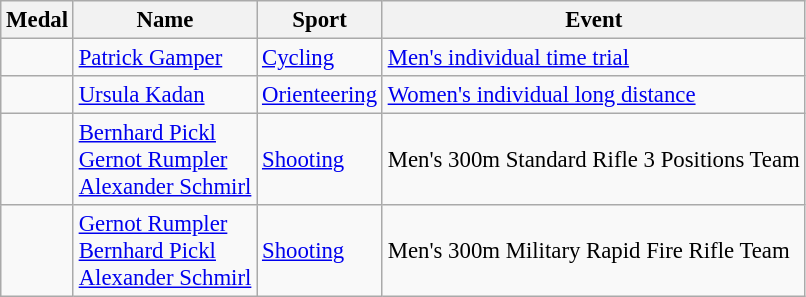<table class="wikitable sortable" style="font-size: 95%;">
<tr>
<th>Medal</th>
<th>Name</th>
<th>Sport</th>
<th>Event</th>
</tr>
<tr>
<td></td>
<td><a href='#'>Patrick Gamper</a></td>
<td><a href='#'>Cycling</a></td>
<td><a href='#'>Men's individual time trial</a></td>
</tr>
<tr>
<td></td>
<td><a href='#'>Ursula Kadan</a></td>
<td><a href='#'>Orienteering</a></td>
<td><a href='#'>Women's individual long distance</a></td>
</tr>
<tr>
<td></td>
<td><a href='#'>Bernhard Pickl</a><br><a href='#'>Gernot Rumpler</a><br><a href='#'>Alexander Schmirl</a></td>
<td><a href='#'>Shooting</a></td>
<td>Men's 300m Standard Rifle 3 Positions Team</td>
</tr>
<tr>
<td></td>
<td><a href='#'>Gernot Rumpler</a><br><a href='#'>Bernhard Pickl</a><br><a href='#'>Alexander Schmirl</a></td>
<td><a href='#'>Shooting</a></td>
<td>Men's 300m Military Rapid Fire Rifle Team</td>
</tr>
</table>
